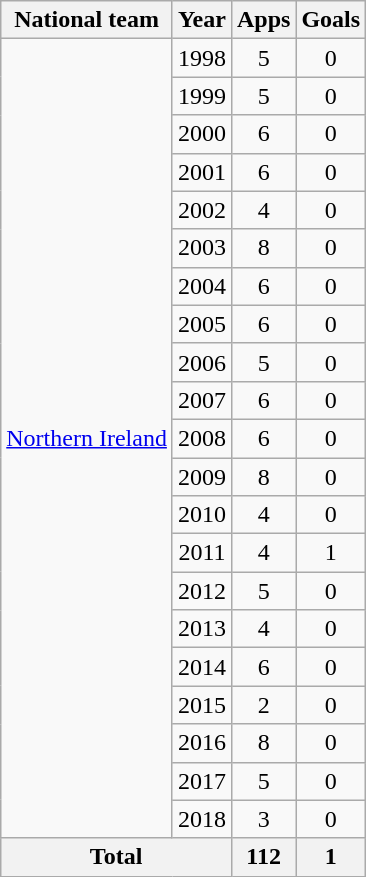<table class="wikitable" style="text-align:center">
<tr>
<th>National team</th>
<th>Year</th>
<th>Apps</th>
<th>Goals</th>
</tr>
<tr>
<td rowspan="21"><a href='#'>Northern Ireland</a></td>
<td>1998</td>
<td>5</td>
<td>0</td>
</tr>
<tr>
<td>1999</td>
<td>5</td>
<td>0</td>
</tr>
<tr>
<td>2000</td>
<td>6</td>
<td>0</td>
</tr>
<tr>
<td>2001</td>
<td>6</td>
<td>0</td>
</tr>
<tr>
<td>2002</td>
<td>4</td>
<td>0</td>
</tr>
<tr>
<td>2003</td>
<td>8</td>
<td>0</td>
</tr>
<tr>
<td>2004</td>
<td>6</td>
<td>0</td>
</tr>
<tr>
<td>2005</td>
<td>6</td>
<td>0</td>
</tr>
<tr>
<td>2006</td>
<td>5</td>
<td>0</td>
</tr>
<tr>
<td>2007</td>
<td>6</td>
<td>0</td>
</tr>
<tr>
<td>2008</td>
<td>6</td>
<td>0</td>
</tr>
<tr>
<td>2009</td>
<td>8</td>
<td>0</td>
</tr>
<tr>
<td>2010</td>
<td>4</td>
<td>0</td>
</tr>
<tr>
<td>2011</td>
<td>4</td>
<td>1</td>
</tr>
<tr>
<td>2012</td>
<td>5</td>
<td>0</td>
</tr>
<tr>
<td>2013</td>
<td>4</td>
<td>0</td>
</tr>
<tr>
<td>2014</td>
<td>6</td>
<td>0</td>
</tr>
<tr>
<td>2015</td>
<td>2</td>
<td>0</td>
</tr>
<tr>
<td>2016</td>
<td>8</td>
<td>0</td>
</tr>
<tr>
<td>2017</td>
<td>5</td>
<td>0</td>
</tr>
<tr>
<td>2018</td>
<td>3</td>
<td>0</td>
</tr>
<tr>
<th colspan="2">Total</th>
<th>112</th>
<th>1</th>
</tr>
</table>
